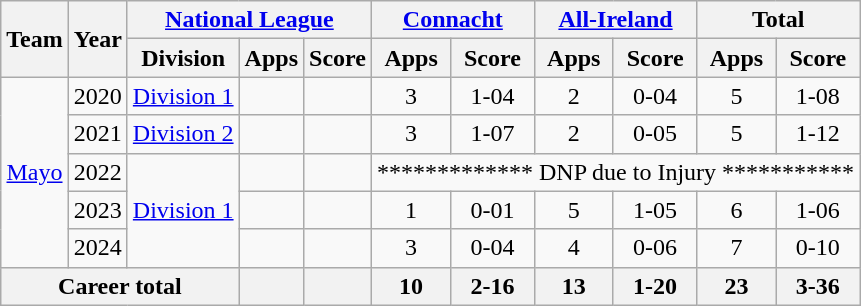<table class="wikitable" style="text-align:center">
<tr>
<th rowspan="2">Team</th>
<th rowspan="2">Year</th>
<th colspan="3"><a href='#'>National League</a></th>
<th colspan="2"><a href='#'>Connacht</a></th>
<th colspan="2"><a href='#'>All-Ireland</a></th>
<th colspan="2">Total</th>
</tr>
<tr>
<th>Division</th>
<th>Apps</th>
<th>Score</th>
<th>Apps</th>
<th>Score</th>
<th>Apps</th>
<th>Score</th>
<th>Apps</th>
<th>Score</th>
</tr>
<tr>
<td rowspan="5"><a href='#'>Mayo</a></td>
<td>2020</td>
<td><a href='#'>Division 1</a></td>
<td></td>
<td></td>
<td>3</td>
<td>1-04</td>
<td>2</td>
<td>0-04</td>
<td>5</td>
<td>1-08</td>
</tr>
<tr>
<td>2021</td>
<td rowspan="1"><a href='#'>Division 2</a></td>
<td></td>
<td></td>
<td>3</td>
<td>1-07</td>
<td>2</td>
<td>0-05</td>
<td>5</td>
<td>1-12</td>
</tr>
<tr>
<td>2022</td>
<td rowspan="3"><a href='#'>Division 1</a></td>
<td></td>
<td></td>
<td colspan="6">************* DNP due to Injury ***********</td>
</tr>
<tr>
<td>2023</td>
<td></td>
<td></td>
<td>1</td>
<td>0-01</td>
<td>5</td>
<td>1-05</td>
<td>6</td>
<td>1-06</td>
</tr>
<tr>
<td>2024</td>
<td></td>
<td></td>
<td>3</td>
<td>0-04</td>
<td>4</td>
<td>0-06</td>
<td>7</td>
<td>0-10</td>
</tr>
<tr>
<th colspan="3">Career total</th>
<th></th>
<th></th>
<th>10</th>
<th>2-16</th>
<th>13</th>
<th>1-20</th>
<th>23</th>
<th>3-36</th>
</tr>
</table>
